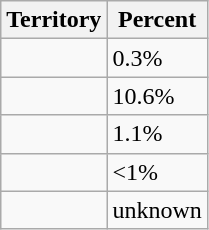<table class="wikitable sortable">
<tr ">
<th>Territory</th>
<th>Percent</th>
</tr>
<tr>
<td></td>
<td>0.3%</td>
</tr>
<tr>
<td></td>
<td>10.6%</td>
</tr>
<tr>
<td></td>
<td>1.1%</td>
</tr>
<tr>
<td></td>
<td><1%</td>
</tr>
<tr>
<td></td>
<td>unknown</td>
</tr>
</table>
